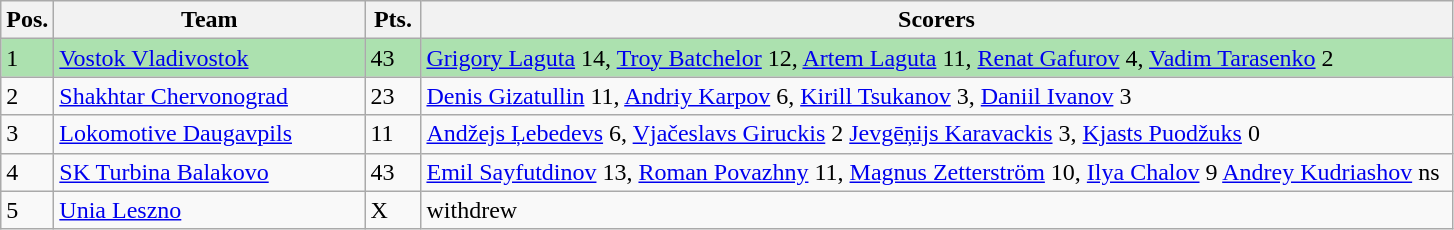<table class=wikitable>
<tr>
<th width=20>Pos.</th>
<th width=200>Team</th>
<th width=30>Pts.</th>
<th width=680>Scorers</th>
</tr>
<tr style="background:#ACE1AF;">
<td>1</td>
<td align=left> <a href='#'>Vostok Vladivostok</a></td>
<td>43</td>
<td><a href='#'>Grigory Laguta</a> 14, <a href='#'>Troy Batchelor</a> 12, <a href='#'>Artem Laguta</a> 11, <a href='#'>Renat Gafurov</a> 4, <a href='#'>Vadim Tarasenko</a> 2</td>
</tr>
<tr>
<td>2</td>
<td align=left> <a href='#'>Shakhtar Chervonograd</a></td>
<td>23</td>
<td><a href='#'>Denis Gizatullin</a> 11, <a href='#'>Andriy Karpov</a> 6, <a href='#'>Kirill Tsukanov</a> 3, <a href='#'>Daniil Ivanov</a> 3</td>
</tr>
<tr>
<td>3</td>
<td align=left> <a href='#'>Lokomotive Daugavpils</a></td>
<td>11</td>
<td><a href='#'>Andžejs Ļebedevs</a> 6, <a href='#'>Vjačeslavs Giruckis</a> 2 <a href='#'>Jevgēņijs Karavackis</a> 3, <a href='#'>Kjasts Puodžuks</a> 0</td>
</tr>
<tr>
<td>4</td>
<td align=left> <a href='#'>SK Turbina Balakovo</a></td>
<td>43</td>
<td><a href='#'>Emil Sayfutdinov</a> 13, <a href='#'>Roman Povazhny</a> 11, <a href='#'>Magnus Zetterström</a> 10, <a href='#'>Ilya Chalov</a> 9 <a href='#'>Andrey Kudriashov</a> ns</td>
</tr>
<tr>
<td>5</td>
<td align=left> <a href='#'>Unia Leszno</a></td>
<td>X</td>
<td>withdrew</td>
</tr>
</table>
